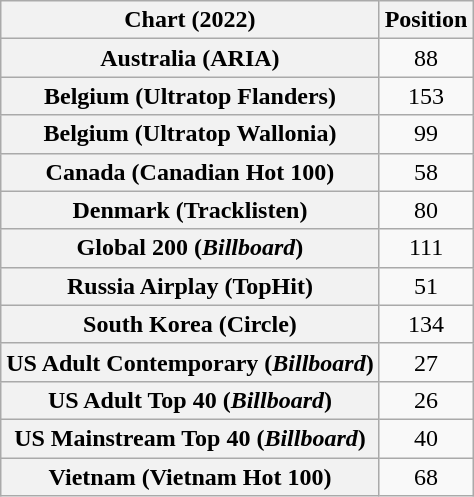<table class="wikitable sortable plainrowheaders" style="text-align:center">
<tr>
<th scope="col">Chart (2022)</th>
<th scope="col">Position</th>
</tr>
<tr>
<th scope="row">Australia (ARIA)</th>
<td>88</td>
</tr>
<tr>
<th scope="row">Belgium (Ultratop Flanders)</th>
<td>153</td>
</tr>
<tr>
<th scope="row">Belgium (Ultratop Wallonia)</th>
<td>99</td>
</tr>
<tr>
<th scope="row">Canada (Canadian Hot 100)</th>
<td>58</td>
</tr>
<tr>
<th scope="row">Denmark (Tracklisten)</th>
<td>80</td>
</tr>
<tr>
<th scope="row">Global 200 (<em>Billboard</em>)</th>
<td>111</td>
</tr>
<tr>
<th scope="row">Russia Airplay (TopHit)</th>
<td>51</td>
</tr>
<tr>
<th scope="row">South Korea (Circle)</th>
<td>134</td>
</tr>
<tr>
<th scope="row">US Adult Contemporary (<em>Billboard</em>)</th>
<td>27</td>
</tr>
<tr>
<th scope="row">US Adult Top 40 (<em>Billboard</em>)</th>
<td>26</td>
</tr>
<tr>
<th scope="row">US Mainstream Top 40 (<em>Billboard</em>)</th>
<td>40</td>
</tr>
<tr>
<th scope="row">Vietnam (Vietnam Hot 100)</th>
<td>68</td>
</tr>
</table>
